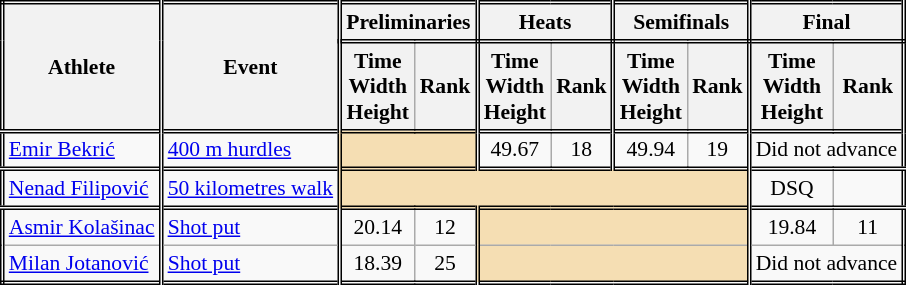<table class=wikitable style="font-size:90%; border: double;">
<tr>
<th rowspan="2" style="border-right:double">Athlete</th>
<th rowspan="2" style="border-right:double">Event</th>
<th colspan="2" style="border-right:double; border-bottom:double;">Preliminaries</th>
<th colspan="2" style="border-right:double; border-bottom:double;">Heats</th>
<th colspan="2" style="border-right:double; border-bottom:double;">Semifinals</th>
<th colspan="2" style="border-right:double; border-bottom:double;">Final</th>
</tr>
<tr>
<th>Time<br>Width<br>Height</th>
<th style="border-right:double">Rank</th>
<th>Time<br>Width<br>Height</th>
<th style="border-right:double">Rank</th>
<th>Time<br>Width<br>Height</th>
<th style="border-right:double">Rank</th>
<th>Time<br>Width<br>Height</th>
<th style="border-right:double">Rank</th>
</tr>
<tr style="border-top: double;">
<td style="border-right:double"><a href='#'>Emir Bekrić</a></td>
<td style="border-right:double"><a href='#'>400 m hurdles</a></td>
<td style="border-right:double" colspan= 2 bgcolor="wheat"></td>
<td align=center>49.67</td>
<td align=center style="border-right:double">18</td>
<td align=center>49.94</td>
<td align=center style="border-right:double">19</td>
<td colspan="2" align=center>Did not advance</td>
</tr>
<tr style="border-top: double;">
<td style="border-right:double"><a href='#'>Nenad Filipović</a></td>
<td style="border-right:double"><a href='#'>50 kilometres walk</a></td>
<td style="border-right:double" colspan= 6 bgcolor="wheat"></td>
<td align=center>DSQ</td>
<td align=center></td>
</tr>
<tr style="border-top: double;">
<td style="border-right:double"><a href='#'>Asmir Kolašinac</a></td>
<td style="border-right:double"><a href='#'>Shot put</a></td>
<td align=center>20.14</td>
<td align=center style="border-right:double">12</td>
<td style="border-right:double" colspan= 4 bgcolor="wheat"></td>
<td align=center>19.84</td>
<td align=center>11</td>
</tr>
<tr>
<td style="border-right:double"><a href='#'>Milan Jotanović</a></td>
<td style="border-right:double"><a href='#'>Shot put</a></td>
<td align=center>18.39</td>
<td align=center style="border-right:double">25</td>
<td style="border-right:double" colspan= 4 bgcolor="wheat"></td>
<td colspan="2" align=center>Did not advance</td>
</tr>
</table>
